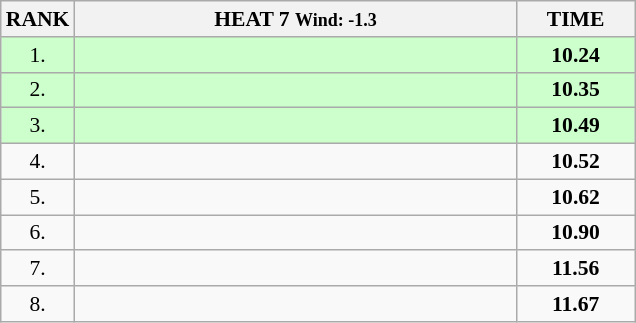<table class="wikitable" style="border-collapse: collapse; font-size: 90%;">
<tr>
<th>RANK</th>
<th style="width: 20em">HEAT 7 <small>Wind: -1.3</small></th>
<th style="width: 5em">TIME</th>
</tr>
<tr style="background:#ccffcc;">
<td align="center">1.</td>
<td></td>
<td align="center"><strong>10.24</strong></td>
</tr>
<tr style="background:#ccffcc;">
<td align="center">2.</td>
<td></td>
<td align="center"><strong>10.35</strong></td>
</tr>
<tr style="background:#ccffcc;">
<td align="center">3.</td>
<td></td>
<td align="center"><strong>10.49</strong></td>
</tr>
<tr>
<td align="center">4.</td>
<td></td>
<td align="center"><strong>10.52</strong></td>
</tr>
<tr>
<td align="center">5.</td>
<td></td>
<td align="center"><strong>10.62</strong></td>
</tr>
<tr>
<td align="center">6.</td>
<td></td>
<td align="center"><strong>10.90</strong></td>
</tr>
<tr>
<td align="center">7.</td>
<td></td>
<td align="center"><strong>11.56</strong></td>
</tr>
<tr>
<td align="center">8.</td>
<td></td>
<td align="center"><strong>11.67</strong></td>
</tr>
</table>
